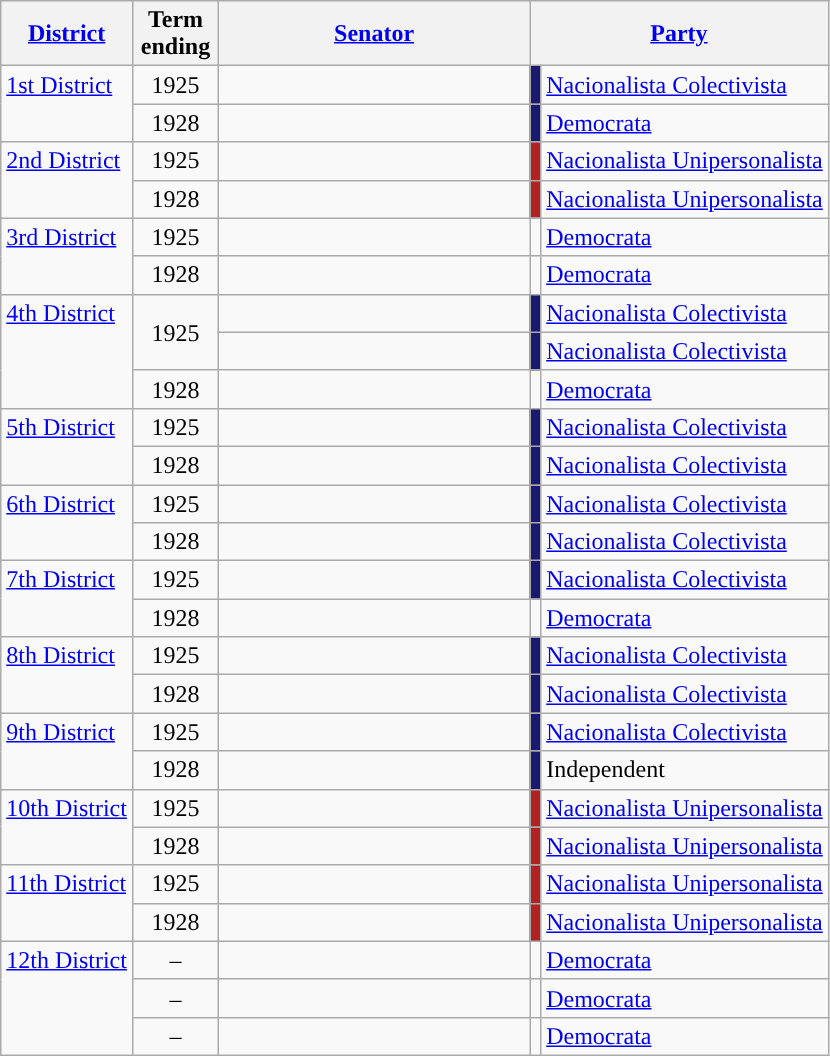<table class="wikitable sortable">
<tr>
<th><a href='#'>District</a></th>
<th width="50px">Term ending</th>
<th width="200px"><a href='#'>Senator</a></th>
<th colspan="2"><a href='#'>Party</a></th>
</tr>
<tr>
<td rowspan="2" valign="top"><a href='#'>1st District</a></td>
<td align="center">1925</td>
<td></td>
<td bgcolor="#191970"></td>
<td><a href='#'>Nacionalista Colectivista</a></td>
</tr>
<tr>
<td align="center">1928</td>
<td></td>
<td bgcolor="#191970"></td>
<td><a href='#'>Democrata</a></td>
</tr>
<tr>
<td rowspan="2" valign="top"><a href='#'>2nd District</a></td>
<td align="center">1925</td>
<td></td>
<td bgcolor="#B22222"></td>
<td><a href='#'>Nacionalista Unipersonalista</a></td>
</tr>
<tr>
<td align="center">1928</td>
<td></td>
<td bgcolor="#B22222"></td>
<td><a href='#'>Nacionalista Unipersonalista</a></td>
</tr>
<tr>
<td rowspan="2" valign="top"><a href='#'>3rd District</a></td>
<td align="center">1925</td>
<td></td>
<td></td>
<td><a href='#'>Democrata</a></td>
</tr>
<tr>
<td align="center">1928</td>
<td></td>
<td></td>
<td><a href='#'>Democrata</a></td>
</tr>
<tr>
<td rowspan="3" valign="top"><a href='#'>4th District</a></td>
<td rowspan="2" align="center">1925</td>
<td></td>
<td bgcolor="#191970"></td>
<td><a href='#'>Nacionalista Colectivista</a></td>
</tr>
<tr>
<td></td>
<td bgcolor="#191970"></td>
<td><a href='#'>Nacionalista Colectivista</a></td>
</tr>
<tr>
<td align="center">1928</td>
<td></td>
<td></td>
<td><a href='#'>Democrata</a></td>
</tr>
<tr>
<td rowspan="2" valign="top"><a href='#'>5th District</a></td>
<td align="center">1925</td>
<td></td>
<td bgcolor="#191970"></td>
<td><a href='#'>Nacionalista Colectivista</a></td>
</tr>
<tr>
<td align="center">1928</td>
<td></td>
<td bgcolor="#191970"></td>
<td><a href='#'>Nacionalista Colectivista</a></td>
</tr>
<tr>
<td rowspan="2" valign="top"><a href='#'>6th District</a></td>
<td align="center">1925</td>
<td></td>
<td bgcolor="#191970"></td>
<td><a href='#'>Nacionalista Colectivista</a></td>
</tr>
<tr>
<td align="center">1928</td>
<td></td>
<td bgcolor="#191970"></td>
<td><a href='#'>Nacionalista Colectivista</a></td>
</tr>
<tr>
<td rowspan="2" valign="top"><a href='#'>7th District</a></td>
<td align="center">1925</td>
<td></td>
<td bgcolor="#191970"></td>
<td><a href='#'>Nacionalista Colectivista</a></td>
</tr>
<tr>
<td align="center">1928</td>
<td></td>
<td></td>
<td><a href='#'>Democrata</a></td>
</tr>
<tr>
<td rowspan="2" valign="top"><a href='#'>8th District</a></td>
<td align="center">1925</td>
<td></td>
<td bgcolor="#191970"></td>
<td><a href='#'>Nacionalista Colectivista</a></td>
</tr>
<tr>
<td align="center">1928</td>
<td></td>
<td bgcolor="#191970"></td>
<td><a href='#'>Nacionalista Colectivista</a></td>
</tr>
<tr>
<td rowspan="2" valign="top"><a href='#'>9th District</a></td>
<td align="center">1925</td>
<td></td>
<td bgcolor="#191970"></td>
<td><a href='#'>Nacionalista Colectivista</a></td>
</tr>
<tr>
<td align="center">1928</td>
<td></td>
<td bgcolor="#191970"></td>
<td>Independent</td>
</tr>
<tr>
<td rowspan="2" valign="top"><a href='#'>10th District</a></td>
<td align="center">1925</td>
<td></td>
<td bgcolor="#B22222"></td>
<td><a href='#'>Nacionalista Unipersonalista</a></td>
</tr>
<tr>
<td align="center">1928</td>
<td></td>
<td bgcolor="#B22222"></td>
<td><a href='#'>Nacionalista Unipersonalista</a></td>
</tr>
<tr>
<td rowspan="2" valign="top"><a href='#'>11th District</a></td>
<td align="center">1925</td>
<td></td>
<td bgcolor="#B22222"></td>
<td><a href='#'>Nacionalista Unipersonalista</a></td>
</tr>
<tr>
<td align="center">1928</td>
<td></td>
<td bgcolor="#B22222"></td>
<td><a href='#'>Nacionalista Unipersonalista</a></td>
</tr>
<tr>
<td rowspan="3" valign="top"><a href='#'>12th District</a></td>
<td align="center">–</td>
<td></td>
<td></td>
<td><a href='#'>Democrata</a></td>
</tr>
<tr>
<td align="center">–</td>
<td></td>
<td></td>
<td><a href='#'>Democrata</a></td>
</tr>
<tr>
<td align="center">–</td>
<td></td>
<td></td>
<td><a href='#'>Democrata</a></td>
</tr>
</table>
